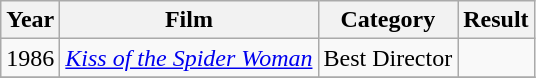<table class="wikitable">
<tr>
<th>Year</th>
<th>Film</th>
<th>Category</th>
<th>Result</th>
</tr>
<tr>
<td>1986</td>
<td><em><a href='#'>Kiss of the Spider Woman</a></em></td>
<td>Best Director</td>
<td></td>
</tr>
<tr>
</tr>
</table>
